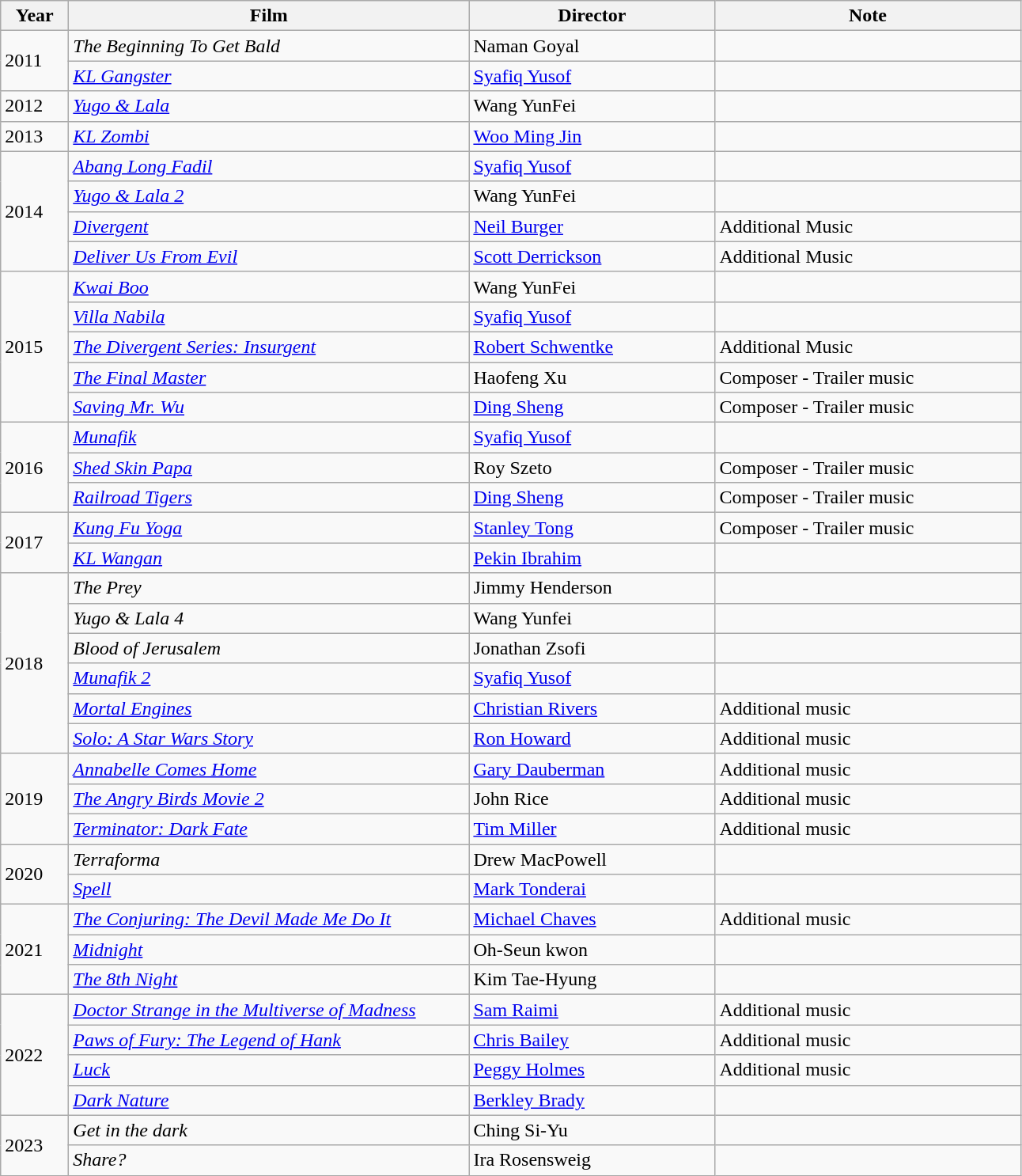<table class="wikitable sortable">
<tr>
<th width="50">Year</th>
<th width="330">Film</th>
<th width="200">Director</th>
<th width="250">Note</th>
</tr>
<tr>
<td rowspan="2">2011</td>
<td><em>The Beginning To Get Bald</em></td>
<td>Naman Goyal</td>
<td></td>
</tr>
<tr>
<td><em><a href='#'>KL Gangster</a></em></td>
<td><a href='#'>Syafiq Yusof</a></td>
<td></td>
</tr>
<tr>
<td>2012</td>
<td><em><a href='#'>Yugo & Lala</a></em></td>
<td>Wang YunFei</td>
<td></td>
</tr>
<tr>
<td>2013</td>
<td><a href='#'><em>KL Zombi</em></a></td>
<td><a href='#'>Woo Ming Jin</a></td>
<td></td>
</tr>
<tr>
<td rowspan="4">2014</td>
<td><em><a href='#'>Abang Long Fadil</a></em></td>
<td><a href='#'>Syafiq Yusof</a></td>
<td></td>
</tr>
<tr>
<td><em><a href='#'>Yugo & Lala 2</a></em></td>
<td>Wang YunFei</td>
<td></td>
</tr>
<tr>
<td><em><a href='#'>Divergent</a></em></td>
<td><a href='#'>Neil Burger</a></td>
<td>Additional Music</td>
</tr>
<tr>
<td><em><a href='#'>Deliver Us From Evil</a></em></td>
<td><a href='#'>Scott Derrickson</a></td>
<td>Additional Music</td>
</tr>
<tr>
<td rowspan="5">2015</td>
<td><em><a href='#'>Kwai Boo</a></em></td>
<td>Wang YunFei</td>
<td></td>
</tr>
<tr>
<td><a href='#'><em>Villa Nabila</em></a></td>
<td><a href='#'>Syafiq Yusof</a></td>
<td></td>
</tr>
<tr>
<td><em><a href='#'>The Divergent Series: Insurgent</a></em></td>
<td><a href='#'>Robert Schwentke</a></td>
<td>Additional Music</td>
</tr>
<tr>
<td><em><a href='#'>The Final Master</a></em></td>
<td>Haofeng Xu</td>
<td>Composer - Trailer music</td>
</tr>
<tr>
<td><em><a href='#'>Saving Mr. Wu</a></em></td>
<td><a href='#'>Ding Sheng</a></td>
<td>Composer - Trailer music</td>
</tr>
<tr>
<td rowspan="3">2016</td>
<td><em><a href='#'>Munafik</a></em></td>
<td><a href='#'>Syafiq Yusof</a></td>
<td></td>
</tr>
<tr>
<td><em><a href='#'>Shed Skin Papa</a></em></td>
<td>Roy Szeto</td>
<td>Composer - Trailer music</td>
</tr>
<tr>
<td><em><a href='#'>Railroad Tigers</a></em></td>
<td><a href='#'>Ding Sheng</a></td>
<td>Composer - Trailer music</td>
</tr>
<tr>
<td rowspan="2">2017</td>
<td><em><a href='#'>Kung Fu Yoga</a></em></td>
<td><a href='#'>Stanley Tong</a></td>
<td>Composer - Trailer music</td>
</tr>
<tr>
<td><em><a href='#'>KL Wangan</a></em></td>
<td><a href='#'>Pekin Ibrahim</a></td>
<td></td>
</tr>
<tr>
<td rowspan="6">2018</td>
<td><em>The Prey</em></td>
<td>Jimmy Henderson</td>
<td></td>
</tr>
<tr>
<td><em>Yugo & Lala 4</em></td>
<td>Wang Yunfei</td>
<td></td>
</tr>
<tr>
<td><em>Blood of Jerusalem</em></td>
<td>Jonathan Zsofi</td>
<td></td>
</tr>
<tr>
<td><em><a href='#'>Munafik 2</a></em></td>
<td><a href='#'>Syafiq Yusof</a></td>
<td></td>
</tr>
<tr>
<td><em><a href='#'>Mortal Engines</a></em></td>
<td><a href='#'>Christian Rivers</a></td>
<td>Additional music</td>
</tr>
<tr>
<td><em><a href='#'>Solo: A Star Wars Story</a></em></td>
<td><a href='#'>Ron Howard</a></td>
<td>Additional music</td>
</tr>
<tr>
<td rowspan="3">2019</td>
<td><em><a href='#'>Annabelle Comes Home</a></em></td>
<td><a href='#'>Gary Dauberman</a></td>
<td>Additional music</td>
</tr>
<tr>
<td><em><a href='#'>The Angry Birds Movie 2</a></em></td>
<td>John Rice</td>
<td>Additional music</td>
</tr>
<tr>
<td><em><a href='#'>Terminator: Dark Fate</a></em></td>
<td><a href='#'>Tim Miller</a></td>
<td>Additional music</td>
</tr>
<tr>
<td rowspan="2">2020</td>
<td><em>Terraforma</em></td>
<td>Drew MacPowell</td>
<td></td>
</tr>
<tr>
<td><em><a href='#'>Spell</a></em></td>
<td><a href='#'>Mark Tonderai</a></td>
<td></td>
</tr>
<tr>
<td rowspan="3">2021</td>
<td><em><a href='#'>The Conjuring: The Devil Made Me Do It</a></em></td>
<td><a href='#'>Michael Chaves</a></td>
<td>Additional music</td>
</tr>
<tr>
<td><em><a href='#'>Midnight</a></em></td>
<td>Oh-Seun kwon</td>
<td></td>
</tr>
<tr>
<td><em><a href='#'>The 8th Night</a></em></td>
<td>Kim Tae-Hyung</td>
<td></td>
</tr>
<tr>
<td rowspan="4">2022</td>
<td><em><a href='#'>Doctor Strange in the Multiverse of Madness</a></em></td>
<td><a href='#'>Sam Raimi</a></td>
<td>Additional music</td>
</tr>
<tr>
<td><em><a href='#'>Paws of Fury: The Legend of Hank</a></em></td>
<td><a href='#'>Chris Bailey</a></td>
<td>Additional music</td>
</tr>
<tr>
<td><em><a href='#'>Luck</a></em></td>
<td><a href='#'>Peggy Holmes</a></td>
<td>Additional music</td>
</tr>
<tr>
<td><em><a href='#'>Dark Nature</a></em></td>
<td><a href='#'>Berkley Brady</a></td>
<td></td>
</tr>
<tr>
<td rowspan="2">2023</td>
<td><em>Get in the dark</em></td>
<td>Ching Si-Yu</td>
<td></td>
</tr>
<tr>
<td><em>Share?</em></td>
<td>Ira Rosensweig</td>
<td></td>
</tr>
</table>
